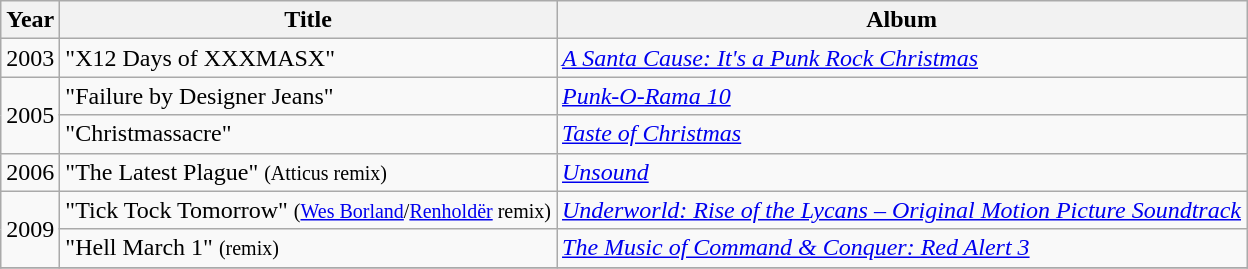<table class="wikitable">
<tr>
<th>Year</th>
<th>Title</th>
<th>Album</th>
</tr>
<tr>
<td>2003</td>
<td>"X12 Days of XXXMASX"</td>
<td><em><a href='#'>A Santa Cause: It's a Punk Rock Christmas</a></em></td>
</tr>
<tr>
<td rowspan="2">2005</td>
<td>"Failure by Designer Jeans"</td>
<td><em><a href='#'>Punk-O-Rama 10</a></em></td>
</tr>
<tr>
<td>"Christmassacre"</td>
<td><em><a href='#'>Taste of Christmas</a></em></td>
</tr>
<tr>
<td>2006</td>
<td>"The Latest Plague" <small>(Atticus remix)</small></td>
<td><em><a href='#'>Unsound</a></em></td>
</tr>
<tr>
<td rowspan="2">2009</td>
<td>"Tick Tock Tomorrow" <small>(<a href='#'>Wes Borland</a>/<a href='#'>Renholdër</a> remix)</small></td>
<td><em><a href='#'>Underworld: Rise of the Lycans – Original Motion Picture Soundtrack</a></em></td>
</tr>
<tr>
<td>"Hell March 1" <small>(remix)</small></td>
<td><em><a href='#'>The Music of Command & Conquer: Red Alert 3</a></em></td>
</tr>
<tr>
</tr>
</table>
